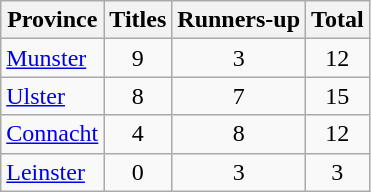<table class="wikitable sortable" style="text-align:center;">
<tr>
<th>Province</th>
<th>Titles</th>
<th>Runners-up</th>
<th>Total</th>
</tr>
<tr>
<td style="text-align:left"><a href='#'>Munster</a></td>
<td>9</td>
<td>3</td>
<td>12</td>
</tr>
<tr>
<td style="text-align:left"><a href='#'>Ulster</a></td>
<td>8</td>
<td>7</td>
<td>15</td>
</tr>
<tr>
<td style="text-align:left"><a href='#'>Connacht</a></td>
<td>4</td>
<td>8</td>
<td>12</td>
</tr>
<tr>
<td style="text-align:left"><a href='#'>Leinster</a></td>
<td>0</td>
<td>3</td>
<td>3</td>
</tr>
</table>
